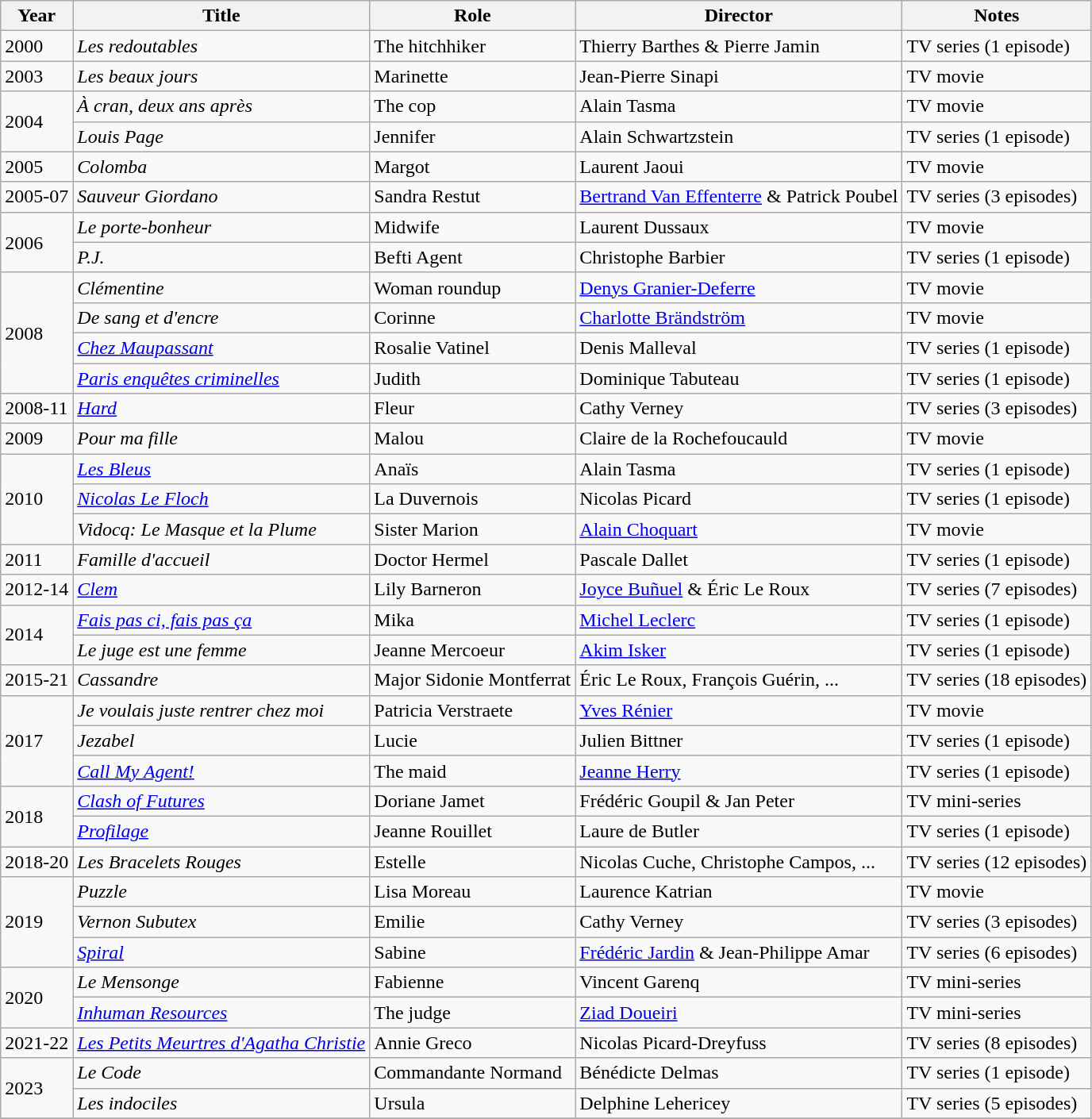<table class="wikitable">
<tr>
<th>Year</th>
<th>Title</th>
<th>Role</th>
<th>Director</th>
<th>Notes</th>
</tr>
<tr>
<td>2000</td>
<td><em>Les redoutables</em></td>
<td>The hitchhiker</td>
<td>Thierry Barthes & Pierre Jamin</td>
<td>TV series (1 episode)</td>
</tr>
<tr>
<td>2003</td>
<td><em>Les beaux jours</em></td>
<td>Marinette</td>
<td>Jean-Pierre Sinapi</td>
<td>TV movie</td>
</tr>
<tr>
<td rowspan=2>2004</td>
<td><em>À cran, deux ans après</em></td>
<td>The cop</td>
<td>Alain Tasma</td>
<td>TV movie</td>
</tr>
<tr>
<td><em>Louis Page</em></td>
<td>Jennifer</td>
<td>Alain Schwartzstein</td>
<td>TV series (1 episode)</td>
</tr>
<tr>
<td>2005</td>
<td><em>Colomba</em></td>
<td>Margot</td>
<td>Laurent Jaoui</td>
<td>TV movie</td>
</tr>
<tr>
<td>2005-07</td>
<td><em>Sauveur Giordano</em></td>
<td>Sandra Restut</td>
<td><a href='#'>Bertrand Van Effenterre</a> & Patrick Poubel</td>
<td>TV series (3 episodes)</td>
</tr>
<tr>
<td rowspan=2>2006</td>
<td><em>Le porte-bonheur</em></td>
<td>Midwife</td>
<td>Laurent Dussaux</td>
<td>TV movie</td>
</tr>
<tr>
<td><em>P.J.</em></td>
<td>Befti Agent</td>
<td>Christophe Barbier</td>
<td>TV series (1 episode)</td>
</tr>
<tr>
<td rowspan=4>2008</td>
<td><em>Clémentine </em></td>
<td>Woman roundup</td>
<td><a href='#'>Denys Granier-Deferre</a></td>
<td>TV movie</td>
</tr>
<tr>
<td><em>De sang et d'encre</em></td>
<td>Corinne</td>
<td><a href='#'>Charlotte Brändström</a></td>
<td>TV movie</td>
</tr>
<tr>
<td><em><a href='#'>Chez Maupassant</a></em></td>
<td>Rosalie Vatinel</td>
<td>Denis Malleval</td>
<td>TV series (1 episode)</td>
</tr>
<tr>
<td><em><a href='#'>Paris enquêtes criminelles</a></em></td>
<td>Judith</td>
<td>Dominique Tabuteau</td>
<td>TV series (1 episode)</td>
</tr>
<tr>
<td>2008-11</td>
<td><em><a href='#'>Hard</a></em></td>
<td>Fleur</td>
<td>Cathy Verney</td>
<td>TV series (3 episodes)</td>
</tr>
<tr>
<td>2009</td>
<td><em>Pour ma fille</em></td>
<td>Malou</td>
<td>Claire de la Rochefoucauld</td>
<td>TV movie</td>
</tr>
<tr>
<td rowspan=3>2010</td>
<td><em><a href='#'>Les Bleus</a></em></td>
<td>Anaïs</td>
<td>Alain Tasma</td>
<td>TV series (1 episode)</td>
</tr>
<tr>
<td><em><a href='#'>Nicolas Le Floch</a></em></td>
<td>La Duvernois</td>
<td>Nicolas Picard</td>
<td>TV series (1 episode)</td>
</tr>
<tr>
<td><em>Vidocq: Le Masque et la Plume</em></td>
<td>Sister Marion</td>
<td><a href='#'>Alain Choquart</a></td>
<td>TV movie</td>
</tr>
<tr>
<td>2011</td>
<td><em>Famille d'accueil</em></td>
<td>Doctor Hermel</td>
<td>Pascale Dallet</td>
<td>TV series (1 episode)</td>
</tr>
<tr>
<td>2012-14</td>
<td><em><a href='#'>Clem</a></em></td>
<td>Lily Barneron</td>
<td><a href='#'>Joyce Buñuel</a> & Éric Le Roux</td>
<td>TV series (7 episodes)</td>
</tr>
<tr>
<td rowspan=2>2014</td>
<td><em><a href='#'>Fais pas ci, fais pas ça</a></em></td>
<td>Mika</td>
<td><a href='#'>Michel Leclerc</a></td>
<td>TV series (1 episode)</td>
</tr>
<tr>
<td><em>Le juge est une femme</em></td>
<td>Jeanne Mercoeur</td>
<td><a href='#'>Akim Isker</a></td>
<td>TV series (1 episode)</td>
</tr>
<tr>
<td>2015-21</td>
<td><em>Cassandre</em></td>
<td>Major Sidonie Montferrat</td>
<td>Éric Le Roux, François Guérin, ...</td>
<td>TV series (18 episodes)</td>
</tr>
<tr>
<td rowspan=3>2017</td>
<td><em>Je voulais juste rentrer chez moi</em></td>
<td>Patricia Verstraete</td>
<td><a href='#'>Yves Rénier</a></td>
<td>TV movie</td>
</tr>
<tr>
<td><em>Jezabel</em></td>
<td>Lucie</td>
<td>Julien Bittner</td>
<td>TV series (1 episode)</td>
</tr>
<tr>
<td><em><a href='#'>Call My Agent!</a></em></td>
<td>The maid</td>
<td><a href='#'>Jeanne Herry</a></td>
<td>TV series (1 episode)</td>
</tr>
<tr>
<td rowspan=2>2018</td>
<td><em><a href='#'>Clash of Futures</a></em></td>
<td>Doriane Jamet</td>
<td>Frédéric Goupil & Jan Peter</td>
<td>TV mini-series</td>
</tr>
<tr>
<td><em><a href='#'>Profilage</a></em></td>
<td>Jeanne Rouillet</td>
<td>Laure de Butler</td>
<td>TV series (1 episode)</td>
</tr>
<tr>
<td>2018-20</td>
<td><em>Les Bracelets Rouges</em></td>
<td>Estelle</td>
<td>Nicolas Cuche, Christophe Campos, ...</td>
<td>TV series (12 episodes)</td>
</tr>
<tr>
<td rowspan=3>2019</td>
<td><em>Puzzle</em></td>
<td>Lisa Moreau</td>
<td>Laurence Katrian</td>
<td>TV movie</td>
</tr>
<tr>
<td><em>Vernon Subutex</em></td>
<td>Emilie</td>
<td>Cathy Verney</td>
<td>TV series (3 episodes)</td>
</tr>
<tr>
<td><em><a href='#'>Spiral</a></em></td>
<td>Sabine</td>
<td><a href='#'>Frédéric Jardin</a> & Jean-Philippe Amar</td>
<td>TV series (6 episodes)</td>
</tr>
<tr>
<td rowspan=2>2020</td>
<td><em>Le Mensonge</em></td>
<td>Fabienne</td>
<td>Vincent Garenq</td>
<td>TV mini-series</td>
</tr>
<tr>
<td><em><a href='#'>Inhuman Resources</a></em></td>
<td>The judge</td>
<td><a href='#'>Ziad Doueiri</a></td>
<td>TV mini-series</td>
</tr>
<tr>
<td>2021-22</td>
<td><em><a href='#'>Les Petits Meurtres d'Agatha Christie</a></em></td>
<td>Annie Greco</td>
<td>Nicolas Picard-Dreyfuss</td>
<td>TV series (8 episodes)</td>
</tr>
<tr>
<td rowspan=2>2023</td>
<td><em>Le Code</em></td>
<td>Commandante Normand</td>
<td>Bénédicte Delmas</td>
<td>TV series (1 episode)</td>
</tr>
<tr>
<td><em>Les indociles</em></td>
<td>Ursula</td>
<td>Delphine Lehericey</td>
<td>TV series (5 episodes)</td>
</tr>
<tr>
</tr>
</table>
